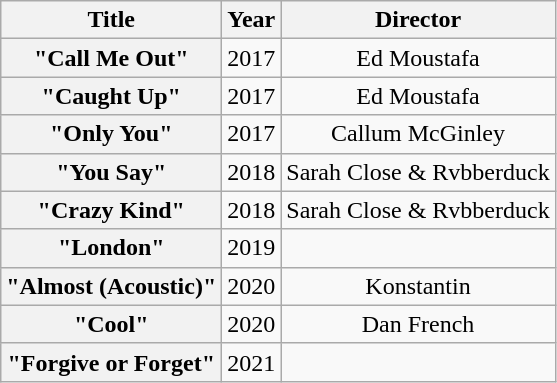<table class="wikitable plainrowheaders" style="text-align:center;">
<tr>
<th scope="col">Title</th>
<th scope="col">Year</th>
<th scope="col">Director</th>
</tr>
<tr>
<th scope="row">"Call Me Out"</th>
<td>2017</td>
<td>Ed Moustafa</td>
</tr>
<tr>
<th scope="row">"Caught Up"</th>
<td>2017</td>
<td>Ed Moustafa</td>
</tr>
<tr>
<th scope="row">"Only You"</th>
<td>2017</td>
<td>Callum McGinley</td>
</tr>
<tr>
<th scope="row">"You Say"</th>
<td>2018</td>
<td>Sarah Close & Rvbberduck</td>
</tr>
<tr>
<th scope="row">"Crazy Kind"</th>
<td>2018</td>
<td>Sarah Close & Rvbberduck</td>
</tr>
<tr>
<th scope="row">"London"</th>
<td>2019</td>
<td></td>
</tr>
<tr>
<th scope="row">"Almost (Acoustic)"</th>
<td>2020</td>
<td>Konstantin</td>
</tr>
<tr>
<th scope="row">"Cool"</th>
<td>2020</td>
<td>Dan French</td>
</tr>
<tr>
<th scope="row">"Forgive or Forget"</th>
<td>2021</td>
<td></td>
</tr>
</table>
